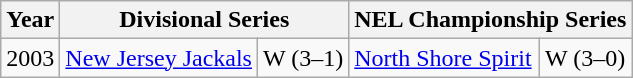<table class="wikitable">
<tr>
<th>Year</th>
<th colspan=2>Divisional Series</th>
<th colspan=2>NEL Championship Series</th>
</tr>
<tr>
<td>2003</td>
<td><a href='#'>New Jersey Jackals</a></td>
<td>W (3–1)</td>
<td><a href='#'>North Shore Spirit</a></td>
<td>W (3–0)</td>
</tr>
</table>
